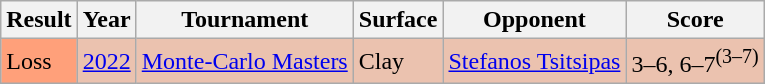<table class="wikitable">
<tr>
<th>Result</th>
<th>Year</th>
<th>Tournament</th>
<th>Surface</th>
<th>Opponent</th>
<th>Score</th>
</tr>
<tr style="background:#ebc2af;">
<td bgcolor=ffa07a>Loss</td>
<td><a href='#'>2022</a></td>
<td><a href='#'>Monte-Carlo Masters</a></td>
<td>Clay</td>
<td> <a href='#'>Stefanos Tsitsipas</a></td>
<td>3–6, 6–7<sup>(3–7)</sup></td>
</tr>
</table>
